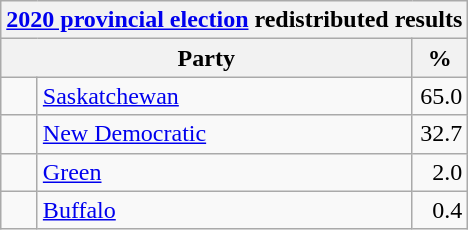<table class="wikitable">
<tr>
<th colspan="4"><a href='#'>2020 provincial election</a> redistributed results</th>
</tr>
<tr>
<th bgcolor="#DDDDFF" width="130px" colspan="2">Party</th>
<th bgcolor="#DDDDFF" width="30px">%</th>
</tr>
<tr>
<td> </td>
<td><a href='#'>Saskatchewan</a></td>
<td align=right>65.0</td>
</tr>
<tr>
<td> </td>
<td><a href='#'>New Democratic</a></td>
<td align=right>32.7</td>
</tr>
<tr>
<td> </td>
<td><a href='#'>Green</a></td>
<td align=right>2.0</td>
</tr>
<tr>
<td> </td>
<td><a href='#'>Buffalo</a></td>
<td align=right>0.4</td>
</tr>
</table>
